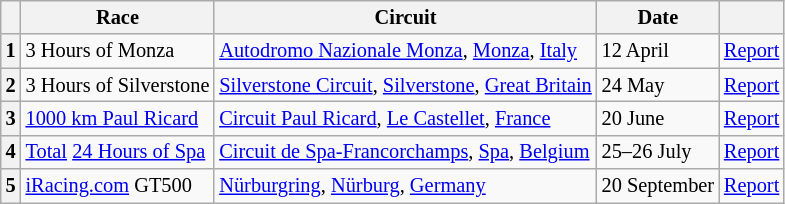<table class="wikitable" style="font-size: 85%;">
<tr>
<th></th>
<th>Race</th>
<th>Circuit</th>
<th>Date</th>
<th class="unsortable"></th>
</tr>
<tr>
<th>1</th>
<td>3 Hours of Monza</td>
<td> <a href='#'>Autodromo Nazionale Monza</a>, <a href='#'>Monza</a>, <a href='#'>Italy</a></td>
<td>12 April</td>
<td><a href='#'>Report</a></td>
</tr>
<tr>
<th>2</th>
<td>3 Hours of Silverstone</td>
<td> <a href='#'>Silverstone Circuit</a>, <a href='#'>Silverstone</a>, <a href='#'>Great Britain</a></td>
<td>24 May</td>
<td><a href='#'>Report</a></td>
</tr>
<tr>
<th>3</th>
<td><a href='#'>1000 km Paul Ricard</a></td>
<td> <a href='#'>Circuit Paul Ricard</a>, <a href='#'>Le Castellet</a>, <a href='#'>France</a></td>
<td>20 June</td>
<td><a href='#'>Report</a></td>
</tr>
<tr>
<th>4</th>
<td><a href='#'>Total</a> <a href='#'>24 Hours of Spa</a></td>
<td> <a href='#'>Circuit de Spa-Francorchamps</a>, <a href='#'>Spa</a>, <a href='#'>Belgium</a></td>
<td>25–26 July</td>
<td><a href='#'>Report</a></td>
</tr>
<tr>
<th>5</th>
<td><a href='#'>iRacing.com</a> GT500</td>
<td> <a href='#'>Nürburgring</a>, <a href='#'>Nürburg</a>, <a href='#'>Germany</a></td>
<td>20 September</td>
<td><a href='#'>Report</a></td>
</tr>
</table>
